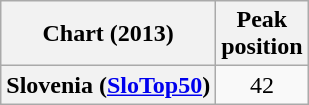<table class="wikitable plainrowheaders" style="text-align:center">
<tr>
<th>Chart (2013)</th>
<th>Peak<br>position</th>
</tr>
<tr>
<th scope="row">Slovenia (<a href='#'>SloTop50</a>)</th>
<td>42</td>
</tr>
</table>
